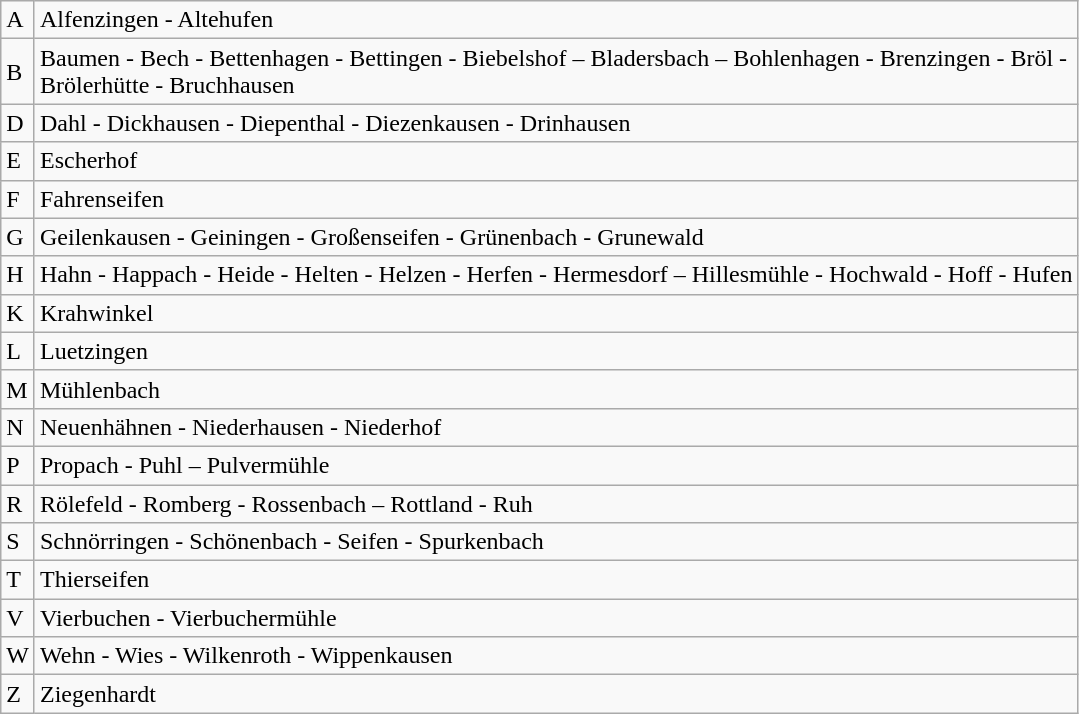<table class="wikitable">
<tr>
<td>A</td>
<td>Alfenzingen - Altehufen</td>
</tr>
<tr>
<td>B</td>
<td>Baumen - Bech - Bettenhagen - Bettingen - Biebelshof – Bladersbach – Bohlenhagen - Brenzingen - Bröl -<br>Brölerhütte - Bruchhausen</td>
</tr>
<tr>
<td>D</td>
<td>Dahl - Dickhausen - Diepenthal - Diezenkausen - Drinhausen</td>
</tr>
<tr>
<td>E</td>
<td>Escherhof</td>
</tr>
<tr>
<td>F</td>
<td>Fahrenseifen</td>
</tr>
<tr>
<td>G</td>
<td>Geilenkausen -  Geiningen - Großenseifen - Grünenbach - Grunewald</td>
</tr>
<tr>
<td>H</td>
<td>Hahn - Happach - Heide - Helten - Helzen - Herfen - Hermesdorf – Hillesmühle - Hochwald - Hoff - Hufen</td>
</tr>
<tr>
<td>K</td>
<td>Krahwinkel</td>
</tr>
<tr>
<td>L</td>
<td>Luetzingen</td>
</tr>
<tr>
<td>M</td>
<td>Mühlenbach</td>
</tr>
<tr>
<td>N</td>
<td>Neuenhähnen - Niederhausen - Niederhof</td>
</tr>
<tr>
<td>P</td>
<td>Propach - Puhl – Pulvermühle</td>
</tr>
<tr>
<td>R</td>
<td>Rölefeld - Romberg - Rossenbach – Rottland - Ruh</td>
</tr>
<tr>
<td>S</td>
<td>Schnörringen - Schönenbach - Seifen - Spurkenbach</td>
</tr>
<tr>
<td>T</td>
<td>Thierseifen</td>
</tr>
<tr>
<td>V</td>
<td>Vierbuchen - Vierbuchermühle</td>
</tr>
<tr>
<td>W</td>
<td>Wehn - Wies  - Wilkenroth - Wippenkausen</td>
</tr>
<tr>
<td>Z</td>
<td>Ziegenhardt</td>
</tr>
</table>
